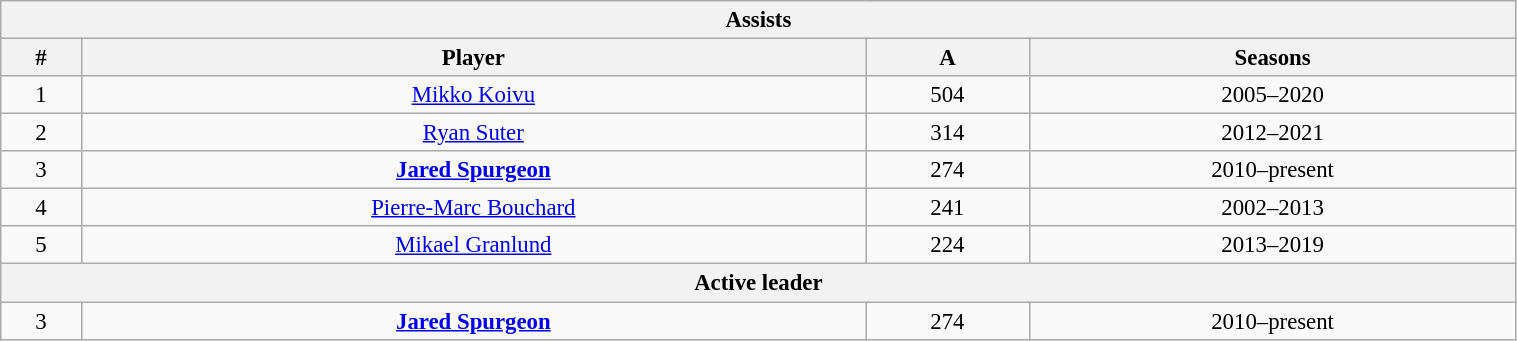<table class="wikitable" style="text-align: center; font-size: 95%" width="80%">
<tr>
<th colspan="4">Assists</th>
</tr>
<tr>
<th>#</th>
<th>Player</th>
<th>A</th>
<th>Seasons</th>
</tr>
<tr>
<td>1</td>
<td><a href='#'>Mikko Koivu</a></td>
<td>504</td>
<td>2005–2020</td>
</tr>
<tr>
<td>2</td>
<td><a href='#'>Ryan Suter</a></td>
<td>314</td>
<td>2012–2021</td>
</tr>
<tr>
<td>3</td>
<td><strong><a href='#'>Jared Spurgeon</a></strong></td>
<td>274</td>
<td>2010–present</td>
</tr>
<tr>
<td>4</td>
<td><a href='#'>Pierre-Marc Bouchard</a></td>
<td>241</td>
<td>2002–2013</td>
</tr>
<tr>
<td>5</td>
<td><a href='#'>Mikael Granlund</a></td>
<td>224</td>
<td>2013–2019</td>
</tr>
<tr>
<th colspan="4">Active leader</th>
</tr>
<tr>
<td>3</td>
<td><strong><a href='#'>Jared Spurgeon</a></strong></td>
<td>274</td>
<td>2010–present</td>
</tr>
</table>
